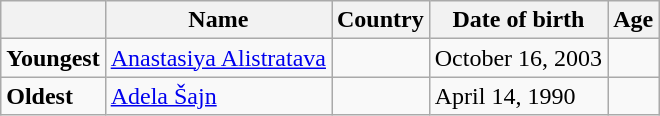<table class="wikitable">
<tr>
<th></th>
<th><strong>Name</strong></th>
<th><strong>Country</strong></th>
<th><strong>Date of birth</strong></th>
<th><strong>Age</strong></th>
</tr>
<tr>
<td><strong>Youngest</strong></td>
<td><a href='#'>Anastasiya Alistratava</a></td>
<td></td>
<td>October 16, 2003</td>
<td></td>
</tr>
<tr>
<td><strong>Oldest</strong></td>
<td><a href='#'>Adela Šajn</a></td>
<td></td>
<td>April 14, 1990</td>
<td></td>
</tr>
</table>
